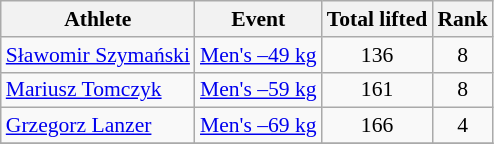<table class="wikitable" style="font-size:90%">
<tr>
<th>Athlete</th>
<th>Event</th>
<th>Total lifted</th>
<th>Rank</th>
</tr>
<tr>
<td><a href='#'>Sławomir Szymański</a></td>
<td><a href='#'>Men's –49 kg</a></td>
<td align="center">136</td>
<td align="center">8</td>
</tr>
<tr>
<td><a href='#'>Mariusz Tomczyk</a></td>
<td><a href='#'>Men's –59 kg</a></td>
<td align="center">161</td>
<td align="center">8</td>
</tr>
<tr>
<td><a href='#'>Grzegorz Lanzer</a></td>
<td><a href='#'>Men's –69 kg</a></td>
<td align="center">166</td>
<td align="center">4</td>
</tr>
<tr>
</tr>
</table>
